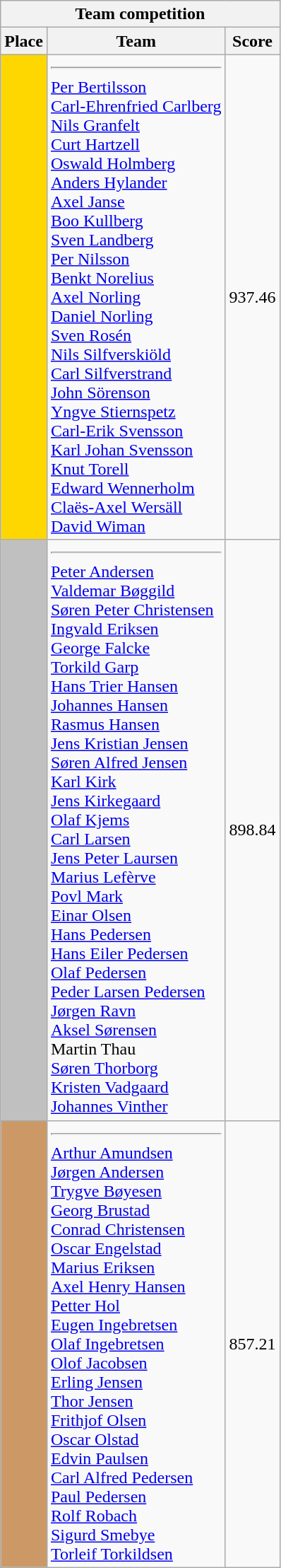<table class=wikitable style="text-align:center">
<tr>
<th colspan=3>Team competition</th>
</tr>
<tr>
<th>Place</th>
<th>Team</th>
<th>Score</th>
</tr>
<tr>
<td bgcolor=gold></td>
<td align=left><hr><a href='#'>Per Bertilsson</a><br><a href='#'>Carl-Ehrenfried Carlberg</a><br><a href='#'>Nils Granfelt</a><br><a href='#'>Curt Hartzell</a><br><a href='#'>Oswald Holmberg</a><br><a href='#'>Anders Hylander</a><br><a href='#'>Axel Janse</a><br><a href='#'>Boo Kullberg</a><br><a href='#'>Sven Landberg</a><br><a href='#'>Per Nilsson</a><br><a href='#'>Benkt Norelius</a><br><a href='#'>Axel Norling</a><br><a href='#'>Daniel Norling</a><br><a href='#'>Sven Rosén</a><br><a href='#'>Nils Silfverskiöld</a><br><a href='#'>Carl Silfverstrand</a><br><a href='#'>John Sörenson</a><br><a href='#'>Yngve Stiernspetz</a><br><a href='#'>Carl-Erik Svensson</a><br><a href='#'>Karl Johan Svensson</a><br><a href='#'>Knut Torell</a><br><a href='#'>Edward Wennerholm</a><br><a href='#'>Claës-Axel Wersäll</a><br><a href='#'>David Wiman</a></td>
<td>937.46</td>
</tr>
<tr>
<td bgcolor=silver></td>
<td align=left><hr><a href='#'>Peter Andersen</a><br><a href='#'>Valdemar Bøggild</a><br><a href='#'>Søren Peter Christensen</a><br><a href='#'>Ingvald Eriksen</a><br><a href='#'>George Falcke</a><br><a href='#'>Torkild Garp</a><br><a href='#'>Hans Trier Hansen</a><br><a href='#'>Johannes Hansen</a><br><a href='#'>Rasmus Hansen</a><br><a href='#'>Jens Kristian Jensen</a><br><a href='#'>Søren Alfred Jensen</a><br><a href='#'>Karl Kirk</a><br><a href='#'>Jens Kirkegaard</a><br><a href='#'>Olaf Kjems</a><br><a href='#'>Carl Larsen</a><br><a href='#'>Jens Peter Laursen</a><br><a href='#'>Marius Lefèrve</a><br><a href='#'>Povl Mark</a><br><a href='#'>Einar Olsen</a><br><a href='#'>Hans Pedersen</a><br><a href='#'>Hans Eiler Pedersen</a><br><a href='#'>Olaf Pedersen</a><br><a href='#'>Peder Larsen Pedersen</a><br><a href='#'>Jørgen Ravn</a><br><a href='#'>Aksel Sørensen</a><br>Martin Thau<br><a href='#'>Søren Thorborg</a><br><a href='#'>Kristen Vadgaard</a><br><a href='#'>Johannes Vinther</a></td>
<td>898.84</td>
</tr>
<tr>
<td bgcolor=cc9966></td>
<td align=left><hr><a href='#'>Arthur Amundsen</a><br><a href='#'>Jørgen Andersen</a><br><a href='#'>Trygve Bøyesen</a><br><a href='#'>Georg Brustad</a><br><a href='#'>Conrad Christensen</a><br><a href='#'>Oscar Engelstad</a><br><a href='#'>Marius Eriksen</a><br><a href='#'>Axel Henry Hansen</a><br><a href='#'>Petter Hol</a><br><a href='#'>Eugen Ingebretsen</a><br><a href='#'>Olaf Ingebretsen</a><br><a href='#'>Olof Jacobsen</a><br><a href='#'>Erling Jensen</a><br><a href='#'>Thor Jensen</a><br><a href='#'>Frithjof Olsen</a><br><a href='#'>Oscar Olstad</a><br><a href='#'>Edvin Paulsen</a><br><a href='#'>Carl Alfred Pedersen</a><br><a href='#'>Paul Pedersen</a><br><a href='#'>Rolf Robach</a><br><a href='#'>Sigurd Smebye</a><br><a href='#'>Torleif Torkildsen</a></td>
<td>857.21</td>
</tr>
</table>
